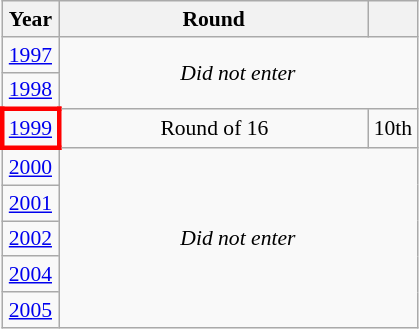<table class="wikitable" style="text-align: center; font-size:90%">
<tr>
<th>Year</th>
<th style="width:200px">Round</th>
<th></th>
</tr>
<tr>
<td><a href='#'>1997</a></td>
<td colspan="2" rowspan="2"><em>Did not enter</em></td>
</tr>
<tr>
<td><a href='#'>1998</a></td>
</tr>
<tr>
<td style="border: 3px solid red"><a href='#'>1999</a></td>
<td>Round of 16</td>
<td>10th</td>
</tr>
<tr>
<td><a href='#'>2000</a></td>
<td colspan="2" rowspan="5"><em>Did not enter</em></td>
</tr>
<tr>
<td><a href='#'>2001</a></td>
</tr>
<tr>
<td><a href='#'>2002</a></td>
</tr>
<tr>
<td><a href='#'>2004</a></td>
</tr>
<tr>
<td><a href='#'>2005</a></td>
</tr>
</table>
